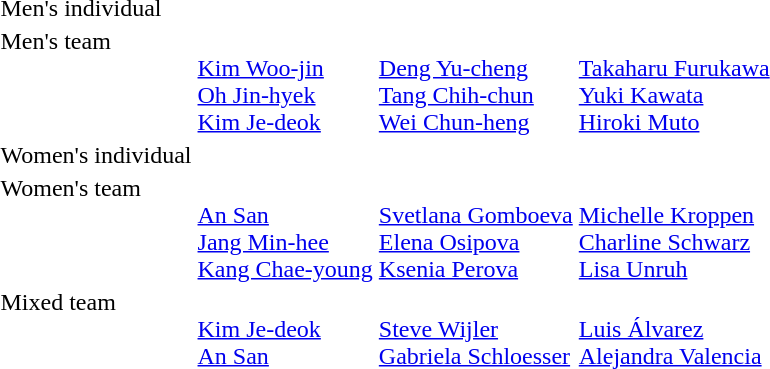<table>
<tr>
<td>Men's individual<br></td>
<td></td>
<td></td>
<td></td>
</tr>
<tr valign="top">
<td>Men's team<br></td>
<td><br><a href='#'>Kim Woo-jin</a><br><a href='#'>Oh Jin-hyek</a><br><a href='#'>Kim Je-deok</a></td>
<td><br><a href='#'>Deng Yu-cheng</a><br><a href='#'>Tang Chih-chun</a><br><a href='#'>Wei Chun-heng</a></td>
<td><br><a href='#'>Takaharu Furukawa</a><br><a href='#'>Yuki Kawata</a><br><a href='#'>Hiroki Muto</a></td>
</tr>
<tr>
<td>Women's individual<br></td>
<td></td>
<td></td>
<td></td>
</tr>
<tr valign="top">
<td>Women's team<br></td>
<td><br><a href='#'>An San</a><br><a href='#'>Jang Min-hee</a><br><a href='#'>Kang Chae-young</a></td>
<td><br><a href='#'>Svetlana Gomboeva</a><br><a href='#'>Elena Osipova</a><br><a href='#'>Ksenia Perova</a></td>
<td><br><a href='#'>Michelle Kroppen</a><br><a href='#'>Charline Schwarz</a><br><a href='#'>Lisa Unruh</a></td>
</tr>
<tr valign="top">
<td>Mixed team<br></td>
<td><br><a href='#'>Kim Je-deok</a><br><a href='#'>An San</a></td>
<td><br><a href='#'>Steve Wijler</a><br><a href='#'>Gabriela Schloesser</a></td>
<td><br><a href='#'>Luis Álvarez</a><br><a href='#'>Alejandra Valencia</a></td>
</tr>
</table>
